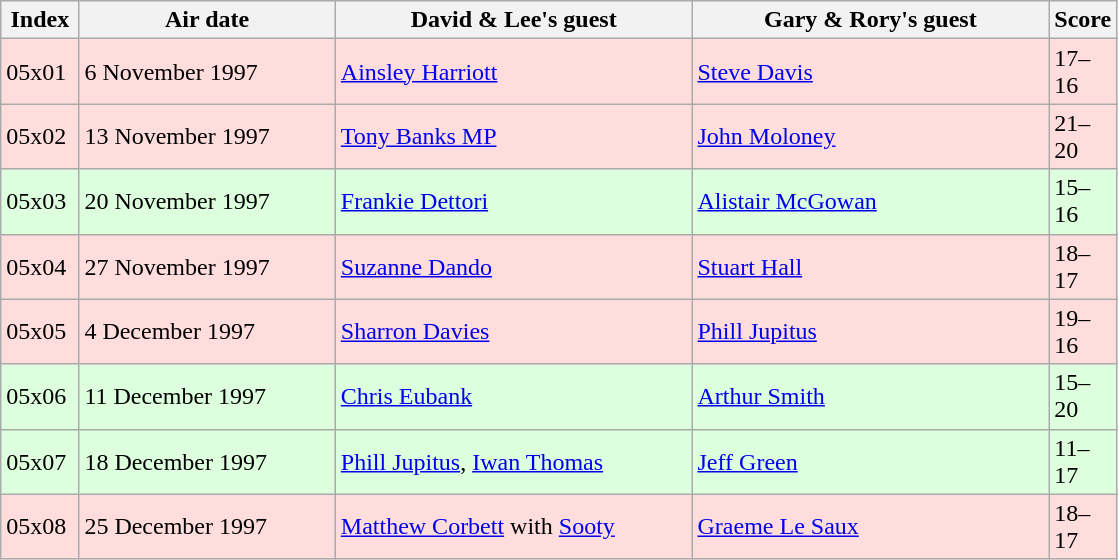<table class="wikitable" style="width:745px;">
<tr>
<th style="width:7%;">Index</th>
<th style="width:23%;">Air date</th>
<th style="width:32%;">David & Lee's guest</th>
<th style="width:32%;">Gary & Rory's guest</th>
<th style="width:7%;">Score</th>
</tr>
<tr style="background:#fdd;">
<td>05x01</td>
<td>6 November 1997</td>
<td><a href='#'>Ainsley Harriott</a></td>
<td><a href='#'>Steve Davis</a></td>
<td>17–16</td>
</tr>
<tr style="background:#fdd;">
<td>05x02</td>
<td>13 November 1997</td>
<td><a href='#'>Tony Banks MP</a></td>
<td><a href='#'>John Moloney</a></td>
<td>21–20</td>
</tr>
<tr style="background:#dfd;">
<td>05x03</td>
<td>20 November 1997</td>
<td><a href='#'>Frankie Dettori</a></td>
<td><a href='#'>Alistair McGowan</a></td>
<td>15–16</td>
</tr>
<tr style="background:#fdd;">
<td>05x04</td>
<td>27 November 1997</td>
<td><a href='#'>Suzanne Dando</a></td>
<td><a href='#'>Stuart Hall</a></td>
<td>18–17</td>
</tr>
<tr style="background:#fdd;">
<td>05x05</td>
<td>4 December 1997</td>
<td><a href='#'>Sharron Davies</a></td>
<td><a href='#'>Phill Jupitus</a></td>
<td>19–16</td>
</tr>
<tr style="background:#dfd;">
<td>05x06</td>
<td>11 December 1997</td>
<td><a href='#'>Chris Eubank</a></td>
<td><a href='#'>Arthur Smith</a></td>
<td>15–20</td>
</tr>
<tr style="background:#dfd;">
<td>05x07</td>
<td>18 December 1997</td>
<td><a href='#'>Phill Jupitus</a>, <a href='#'>Iwan Thomas</a></td>
<td><a href='#'>Jeff Green</a></td>
<td>11–17</td>
</tr>
<tr style="background:#fdd;">
<td>05x08</td>
<td>25 December 1997</td>
<td><a href='#'>Matthew Corbett</a> with <a href='#'>Sooty</a></td>
<td><a href='#'>Graeme Le Saux</a></td>
<td>18–17</td>
</tr>
</table>
